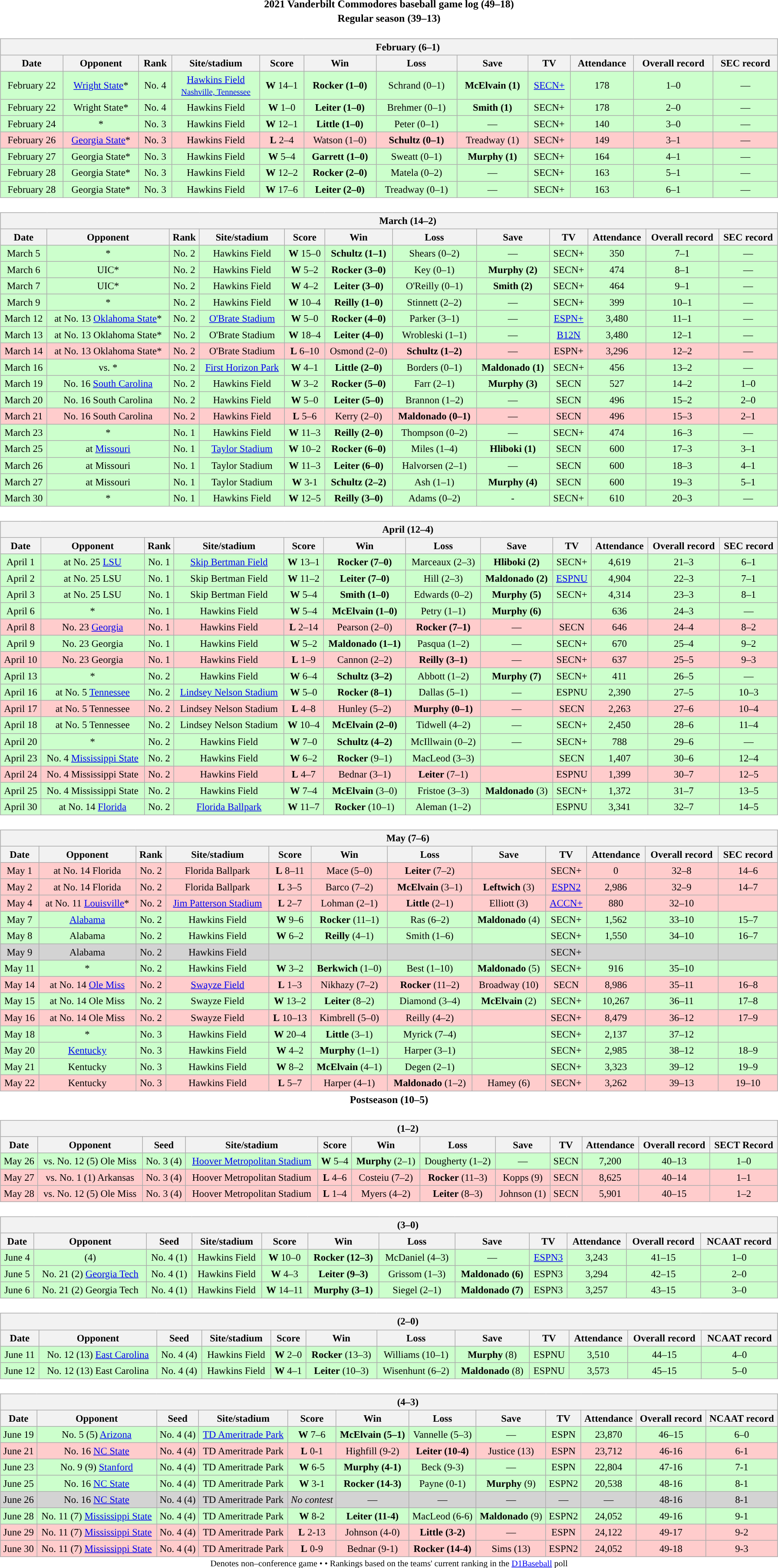<table class="toccolours" width=95% style="clear:both; margin:1.5em auto; text-align:center;">
<tr>
<th colspan=2>2021 Vanderbilt Commodores baseball game log (49–18)</th>
</tr>
<tr>
<th colspan=2>Regular season (39–13)</th>
</tr>
<tr valign="top">
<td><br><table class="wikitable collapsible collapsed" style="margin:auto; width:100%; text-align:center; font-size:95%">
<tr>
<th colspan=12 style="padding-left:4em;">February (6–1)</th>
</tr>
<tr>
<th>Date</th>
<th>Opponent</th>
<th>Rank</th>
<th>Site/stadium</th>
<th>Score</th>
<th>Win</th>
<th>Loss</th>
<th>Save</th>
<th>TV</th>
<th>Attendance</th>
<th>Overall record</th>
<th>SEC record</th>
</tr>
<tr align="center" bgcolor="ccffcc">
<td>February 22</td>
<td><a href='#'>Wright State</a>*</td>
<td>No. 4</td>
<td><a href='#'>Hawkins Field</a><br><small><a href='#'>Nashville, Tennessee</a></small></td>
<td><strong>W</strong> 14–1</td>
<td><strong>Rocker (1–0)</strong></td>
<td>Schrand (0–1)</td>
<td><strong>McElvain (1)</strong></td>
<td><a href='#'>SECN+</a></td>
<td>178</td>
<td>1–0</td>
<td>—</td>
</tr>
<tr align="center" bgcolor="ccffcc">
<td>February 22</td>
<td>Wright State*</td>
<td>No. 4</td>
<td>Hawkins Field</td>
<td><strong>W</strong> 1–0</td>
<td><strong>Leiter (1–0)</strong></td>
<td>Brehmer (0–1)</td>
<td><strong>Smith (1)</strong></td>
<td>SECN+</td>
<td>178</td>
<td>2–0</td>
<td>—</td>
</tr>
<tr align="center" bgcolor="ccffcc">
<td>February 24</td>
<td>*</td>
<td>No. 3</td>
<td>Hawkins Field</td>
<td><strong>W</strong> 12–1</td>
<td><strong>Little (1–0)</strong></td>
<td>Peter (0–1)</td>
<td>—</td>
<td>SECN+</td>
<td>140</td>
<td>3–0</td>
<td>—</td>
</tr>
<tr align="center" bgcolor="ffcccc">
<td>February 26</td>
<td><a href='#'>Georgia State</a>*</td>
<td>No. 3</td>
<td>Hawkins Field</td>
<td><strong>L</strong> 2–4</td>
<td>Watson (1–0)</td>
<td><strong>Schultz (0–1)</strong></td>
<td>Treadway (1)</td>
<td>SECN+</td>
<td>149</td>
<td>3–1</td>
<td>—</td>
</tr>
<tr align="center" bgcolor="ccffcc">
<td>February 27</td>
<td>Georgia State*</td>
<td>No. 3</td>
<td>Hawkins Field</td>
<td><strong>W</strong> 5–4</td>
<td><strong>Garrett (1–0)</strong></td>
<td>Sweatt (0–1)</td>
<td><strong>Murphy (1)</strong></td>
<td>SECN+</td>
<td>164</td>
<td>4–1</td>
<td>—</td>
</tr>
<tr align="center" bgcolor="ccffcc">
<td>February 28</td>
<td>Georgia State*</td>
<td>No. 3</td>
<td>Hawkins Field</td>
<td><strong>W</strong> 12–2</td>
<td><strong>Rocker (2–0)</strong></td>
<td>Matela (0–2)</td>
<td>—</td>
<td>SECN+</td>
<td>163</td>
<td>5–1</td>
<td>—</td>
</tr>
<tr align="center" bgcolor="ccffcc">
<td>February 28</td>
<td>Georgia State*</td>
<td>No. 3</td>
<td>Hawkins Field</td>
<td><strong>W</strong> 17–6</td>
<td><strong>Leiter (2–0)</strong></td>
<td>Treadway (0–1)</td>
<td>—</td>
<td>SECN+</td>
<td>163</td>
<td>6–1</td>
<td>—</td>
</tr>
</table>
</td>
</tr>
<tr>
<td><br><table class="wikitable collapsible collapsed" style="margin:auto; width:100%; text-align:center; font-size:95%">
<tr>
<th colspan=12 style="padding-left:4em;">March (14–2)</th>
</tr>
<tr>
<th>Date</th>
<th>Opponent</th>
<th>Rank</th>
<th>Site/stadium</th>
<th>Score</th>
<th>Win</th>
<th>Loss</th>
<th>Save</th>
<th>TV</th>
<th>Attendance</th>
<th>Overall record</th>
<th>SEC record</th>
</tr>
<tr align="center" bgcolor="ccffcc">
<td>March 5</td>
<td>*</td>
<td>No. 2</td>
<td>Hawkins Field</td>
<td><strong>W</strong> 15–0</td>
<td><strong>Schultz (1–1)</strong></td>
<td>Shears (0–2)</td>
<td>—</td>
<td>SECN+</td>
<td>350</td>
<td>7–1</td>
<td>—</td>
</tr>
<tr align="center" bgcolor="ccffcc">
<td>March 6</td>
<td>UIC*</td>
<td>No. 2</td>
<td>Hawkins Field</td>
<td><strong>W</strong> 5–2</td>
<td><strong>Rocker (3–0)</strong></td>
<td>Key (0–1)</td>
<td><strong>Murphy (2)</strong></td>
<td>SECN+</td>
<td>474</td>
<td>8–1</td>
<td>—</td>
</tr>
<tr align="center" bgcolor="ccffcc">
<td>March 7</td>
<td>UIC*</td>
<td>No. 2</td>
<td>Hawkins Field</td>
<td><strong>W</strong> 4–2</td>
<td><strong>Leiter (3–0)</strong></td>
<td>O'Reilly (0–1)</td>
<td><strong>Smith (2)</strong></td>
<td>SECN+</td>
<td>464</td>
<td>9–1</td>
<td>—</td>
</tr>
<tr align="center" bgcolor="ccffcc">
<td>March 9</td>
<td>*</td>
<td>No. 2</td>
<td>Hawkins Field</td>
<td><strong>W</strong> 10–4</td>
<td><strong>Reilly (1–0)</strong></td>
<td>Stinnett (2–2)</td>
<td>—</td>
<td>SECN+</td>
<td>399</td>
<td>10–1</td>
<td>—</td>
</tr>
<tr align="center" bgcolor="ccffcc">
<td>March 12</td>
<td>at No. 13 <a href='#'>Oklahoma State</a>*</td>
<td>No. 2</td>
<td><a href='#'>O'Brate Stadium</a><br></td>
<td><strong>W</strong> 5–0</td>
<td><strong>Rocker (4–0)</strong></td>
<td>Parker (3–1)</td>
<td>—</td>
<td><a href='#'>ESPN+</a></td>
<td>3,480</td>
<td>11–1</td>
<td>—</td>
</tr>
<tr align="center" bgcolor="ccffcc">
<td>March 13</td>
<td>at No. 13 Oklahoma State*</td>
<td>No. 2</td>
<td>O'Brate Stadium</td>
<td><strong>W</strong> 18–4</td>
<td><strong>Leiter (4–0)</strong></td>
<td>Wrobleski (1–1)</td>
<td>—</td>
<td><a href='#'>B12N</a></td>
<td>3,480</td>
<td>12–1</td>
<td>—</td>
</tr>
<tr align="center" bgcolor="ffcccc">
<td>March 14</td>
<td>at No. 13 Oklahoma State*</td>
<td>No. 2</td>
<td>O'Brate Stadium</td>
<td><strong>L</strong> 6–10</td>
<td>Osmond (2–0)</td>
<td><strong>Schultz (1–2)</strong></td>
<td>—</td>
<td>ESPN+</td>
<td>3,296</td>
<td>12–2</td>
<td>—</td>
</tr>
<tr align="center" bgcolor="ccffcc">
<td>March 16</td>
<td>vs. *</td>
<td>No. 2</td>
<td><a href='#'>First Horizon Park</a><br></td>
<td><strong>W</strong> 4–1</td>
<td><strong>Little (2–0)</strong></td>
<td>Borders (0–1)</td>
<td><strong>Maldonado (1)</strong></td>
<td>SECN+</td>
<td>456</td>
<td>13–2</td>
<td>—</td>
</tr>
<tr align="center" bgcolor="ccffcc">
<td>March 19</td>
<td>No. 16 <a href='#'>South Carolina</a></td>
<td>No. 2</td>
<td>Hawkins Field</td>
<td><strong>W</strong> 3–2</td>
<td><strong>Rocker (5–0)</strong></td>
<td>Farr (2–1)</td>
<td><strong>Murphy (3)</strong></td>
<td>SECN</td>
<td>527</td>
<td>14–2</td>
<td>1–0</td>
</tr>
<tr align="center" bgcolor="ccffcc">
<td>March 20</td>
<td>No. 16 South Carolina</td>
<td>No. 2</td>
<td>Hawkins Field</td>
<td><strong>W</strong> 5–0</td>
<td><strong>Leiter (5–0)</strong></td>
<td>Brannon (1–2)</td>
<td>—</td>
<td>SECN</td>
<td>496</td>
<td>15–2</td>
<td>2–0</td>
</tr>
<tr align="center" bgcolor="ffcccc">
<td>March 21</td>
<td>No. 16 South Carolina</td>
<td>No. 2</td>
<td>Hawkins Field</td>
<td><strong>L</strong> 5–6</td>
<td>Kerry (2–0)</td>
<td><strong>Maldonado (0–1)</strong></td>
<td>—</td>
<td>SECN</td>
<td>496</td>
<td>15–3</td>
<td>2–1</td>
</tr>
<tr align="center" bgcolor="ccffcc">
<td>March 23</td>
<td>*</td>
<td>No. 1</td>
<td>Hawkins Field</td>
<td><strong>W</strong> 11–3</td>
<td><strong>Reilly (2–0)</strong></td>
<td>Thompson (0–2)</td>
<td>—</td>
<td>SECN+</td>
<td>474</td>
<td>16–3</td>
<td>—</td>
</tr>
<tr align="center" bgcolor="ccffcc">
<td>March 25</td>
<td>at <a href='#'>Missouri</a></td>
<td>No. 1</td>
<td><a href='#'>Taylor Stadium</a><br></td>
<td><strong>W</strong> 10–2</td>
<td><strong>Rocker (6–0)</strong></td>
<td>Miles (1–4)</td>
<td><strong>Hliboki (1)</strong></td>
<td>SECN</td>
<td>600</td>
<td>17–3</td>
<td>3–1</td>
</tr>
<tr align="center" bgcolor="ccffcc">
<td>March 26</td>
<td>at Missouri</td>
<td>No. 1</td>
<td>Taylor Stadium</td>
<td><strong>W</strong> 11–3</td>
<td><strong>Leiter (6–0)</strong></td>
<td>Halvorsen (2–1)</td>
<td>—</td>
<td>SECN</td>
<td>600</td>
<td>18–3</td>
<td>4–1</td>
</tr>
<tr align="center" bgcolor="ccffcc">
<td>March 27</td>
<td>at Missouri</td>
<td>No. 1</td>
<td>Taylor Stadium</td>
<td><strong>W</strong> 3-1</td>
<td><strong>Schultz (2–2)</strong></td>
<td>Ash (1–1)</td>
<td><strong>Murphy (4)</strong></td>
<td>SECN</td>
<td>600</td>
<td>19–3</td>
<td>5–1</td>
</tr>
<tr align="center" bgcolor="ccffcc">
<td>March 30</td>
<td>*</td>
<td>No. 1</td>
<td>Hawkins Field</td>
<td><strong>W</strong> 12–5</td>
<td><strong>Reilly (3–0)</strong></td>
<td>Adams (0–2)</td>
<td>-</td>
<td>SECN+</td>
<td>610</td>
<td>20–3</td>
<td>—</td>
</tr>
</table>
</td>
</tr>
<tr>
<td><br><table class="wikitable collapsible collapsed" style="margin:auto; width:100%; text-align:center; font-size:95%">
<tr>
<th colspan=12 style="padding-left:4em;">April (12–4)</th>
</tr>
<tr>
<th>Date</th>
<th>Opponent</th>
<th>Rank</th>
<th>Site/stadium</th>
<th>Score</th>
<th>Win</th>
<th>Loss</th>
<th>Save</th>
<th>TV</th>
<th>Attendance</th>
<th>Overall record</th>
<th>SEC record</th>
</tr>
<tr align="center" bgcolor="ccffcc">
<td>April 1</td>
<td>at No. 25 <a href='#'>LSU</a></td>
<td>No. 1</td>
<td><a href='#'>Skip Bertman Field</a><br></td>
<td><strong>W</strong> 13–1</td>
<td><strong>Rocker (7–0)</strong></td>
<td>Marceaux (2–3)</td>
<td><strong>Hliboki (2)</strong></td>
<td>SECN+</td>
<td>4,619</td>
<td>21–3</td>
<td>6–1</td>
</tr>
<tr align="center" bgcolor="ccffcc">
<td>April 2</td>
<td>at No. 25 LSU</td>
<td>No. 1</td>
<td>Skip Bertman Field</td>
<td><strong>W</strong> 11–2</td>
<td><strong>Leiter (7–0)</strong></td>
<td>Hill (2–3)</td>
<td><strong>Maldonado (2)</strong></td>
<td><a href='#'>ESPNU</a></td>
<td>4,904</td>
<td>22–3</td>
<td>7–1</td>
</tr>
<tr align="center" bgcolor="ccffcc">
<td>April 3</td>
<td>at No. 25 LSU</td>
<td>No. 1</td>
<td>Skip Bertman Field</td>
<td><strong>W</strong> 5–4</td>
<td><strong>Smith (1–0)</strong></td>
<td>Edwards (0–2)</td>
<td><strong>Murphy (5)</strong></td>
<td>SECN+</td>
<td>4,314</td>
<td>23–3</td>
<td>8–1</td>
</tr>
<tr align="center" bgcolor="ccffcc">
<td>April 6</td>
<td>*</td>
<td>No. 1</td>
<td>Hawkins Field</td>
<td><strong>W</strong> 5–4</td>
<td><strong>McElvain (1–0)</strong></td>
<td>Petry (1–1)</td>
<td><strong>Murphy (6)</strong></td>
<td></td>
<td>636</td>
<td>24–3</td>
<td>—</td>
</tr>
<tr align="center" bgcolor="ffcccc">
<td>April 8</td>
<td>No. 23 <a href='#'>Georgia</a></td>
<td>No. 1</td>
<td>Hawkins Field</td>
<td><strong>L</strong> 2–14</td>
<td>Pearson (2–0)</td>
<td><strong>Rocker (7–1)</strong></td>
<td>—</td>
<td>SECN</td>
<td>646</td>
<td>24–4</td>
<td>8–2</td>
</tr>
<tr align="center" bgcolor="ccffcc">
<td>April 9</td>
<td>No. 23 Georgia</td>
<td>No. 1</td>
<td>Hawkins Field</td>
<td><strong>W</strong> 5–2</td>
<td><strong>Maldonado (1–1)</strong></td>
<td>Pasqua (1–2)</td>
<td>—</td>
<td>SECN+</td>
<td>670</td>
<td>25–4</td>
<td>9–2</td>
</tr>
<tr align="center" bgcolor="ffcccc">
<td>April 10</td>
<td>No. 23 Georgia</td>
<td>No. 1</td>
<td>Hawkins Field</td>
<td><strong>L</strong> 1–9</td>
<td>Cannon (2–2)</td>
<td><strong>Reilly (3–1)</strong></td>
<td>—</td>
<td>SECN+</td>
<td>637</td>
<td>25–5</td>
<td>9–3</td>
</tr>
<tr align="center" bgcolor="ccffcc">
<td>April 13</td>
<td>*</td>
<td>No. 2</td>
<td>Hawkins Field</td>
<td><strong>W</strong> 6–4</td>
<td><strong>Schultz (3–2)</strong></td>
<td>Abbott (1–2)</td>
<td><strong>Murphy (7)</strong></td>
<td>SECN+</td>
<td>411</td>
<td>26–5</td>
<td>—</td>
</tr>
<tr align="center" bgcolor="ccffcc">
<td>April 16</td>
<td>at No. 5 <a href='#'>Tennessee</a></td>
<td>No. 2</td>
<td><a href='#'>Lindsey Nelson Stadium</a><br></td>
<td><strong>W</strong> 5–0</td>
<td><strong>Rocker (8–1)</strong></td>
<td>Dallas (5–1)</td>
<td>—</td>
<td>ESPNU</td>
<td>2,390</td>
<td>27–5</td>
<td>10–3</td>
</tr>
<tr align="center" bgcolor="ffcccc">
<td>April 17</td>
<td>at No. 5 Tennessee</td>
<td>No. 2</td>
<td>Lindsey Nelson Stadium</td>
<td><strong>L</strong> 4–8</td>
<td>Hunley (5–2)</td>
<td><strong>Murphy (0–1)</strong></td>
<td>—</td>
<td>SECN</td>
<td>2,263</td>
<td>27–6</td>
<td>10–4</td>
</tr>
<tr align="center" bgcolor="ccffcc">
<td>April 18</td>
<td>at No. 5 Tennessee</td>
<td>No. 2</td>
<td>Lindsey Nelson Stadium</td>
<td><strong>W</strong> 10–4</td>
<td><strong>McElvain (2–0)</strong></td>
<td>Tidwell (4–2)</td>
<td>—</td>
<td>SECN+</td>
<td>2,450</td>
<td>28–6</td>
<td>11–4</td>
</tr>
<tr align="center" bgcolor="ccffcc">
<td>April 20</td>
<td>*</td>
<td>No. 2</td>
<td>Hawkins Field</td>
<td><strong>W</strong> 7–0</td>
<td><strong>Schultz (4–2)</strong></td>
<td>McIllwain (0–2)</td>
<td>—</td>
<td>SECN+</td>
<td>788</td>
<td>29–6</td>
<td>—</td>
</tr>
<tr align="center" bgcolor="ccffcc">
<td>April 23</td>
<td>No. 4 <a href='#'>Mississippi State</a></td>
<td>No. 2</td>
<td>Hawkins Field</td>
<td><strong>W</strong> 6–2</td>
<td><strong>Rocker</strong> (9–1)</td>
<td>MacLeod (3–3)</td>
<td></td>
<td>SECN</td>
<td>1,407</td>
<td>30–6</td>
<td>12–4</td>
</tr>
<tr align="center" bgcolor="ffcccc">
<td>April 24</td>
<td>No. 4 Mississippi State</td>
<td>No. 2</td>
<td>Hawkins Field</td>
<td><strong>L</strong> 4–7</td>
<td>Bednar (3–1)</td>
<td><strong>Leiter</strong> (7–1)</td>
<td></td>
<td>ESPNU</td>
<td>1,399</td>
<td>30–7</td>
<td>12–5</td>
</tr>
<tr align="center" bgcolor="ccffcc">
<td>April 25</td>
<td>No. 4 Mississippi State</td>
<td>No. 2</td>
<td>Hawkins Field</td>
<td><strong>W</strong> 7–4</td>
<td><strong>McElvain</strong> (3–0)</td>
<td>Fristoe (3–3)</td>
<td><strong>Maldonado</strong> (3)</td>
<td>SECN+</td>
<td>1,372</td>
<td>31–7</td>
<td>13–5</td>
</tr>
<tr align="center" bgcolor="ccffcc">
<td>April 30</td>
<td>at No. 14 <a href='#'>Florida</a></td>
<td>No. 2</td>
<td><a href='#'>Florida Ballpark</a><br></td>
<td><strong>W</strong> 11–7</td>
<td><strong>Rocker</strong> (10–1)</td>
<td>Aleman (1–2)</td>
<td></td>
<td>ESPNU</td>
<td>3,341</td>
<td>32–7</td>
<td>14–5</td>
</tr>
</table>
</td>
</tr>
<tr>
<td><br><table class="wikitable collapsible collapsed" style="margin:auto; width:100%; text-align:center; font-size:95%">
<tr>
<th colspan=13 style="padding-left:4em;">May (7–6)</th>
</tr>
<tr>
<th>Date</th>
<th>Opponent</th>
<th>Rank</th>
<th>Site/stadium</th>
<th>Score</th>
<th>Win</th>
<th>Loss</th>
<th>Save</th>
<th>TV</th>
<th>Attendance</th>
<th>Overall record</th>
<th>SEC record</th>
</tr>
<tr align="center" bgcolor="ffcccc">
<td>May 1</td>
<td>at No. 14 Florida</td>
<td>No. 2</td>
<td>Florida Ballpark</td>
<td><strong>L</strong> 8–11</td>
<td>Mace (5–0)</td>
<td><strong>Leiter</strong> (7–2)</td>
<td></td>
<td>SECN+</td>
<td>0</td>
<td>32–8</td>
<td>14–6</td>
</tr>
<tr align="center" bgcolor="ffcccc">
<td>May 2</td>
<td>at No. 14 Florida</td>
<td>No. 2</td>
<td>Florida Ballpark</td>
<td><strong>L</strong> 3–5</td>
<td>Barco (7–2)</td>
<td><strong>McElvain</strong> (3–1)</td>
<td><strong>Leftwich</strong> (3)</td>
<td><a href='#'>ESPN2</a></td>
<td>2,986</td>
<td>32–9</td>
<td>14–7</td>
</tr>
<tr align="center" bgcolor="ffcccc">
<td>May 4</td>
<td>at No. 11 <a href='#'>Louisville</a>*</td>
<td>No. 2</td>
<td><a href='#'>Jim Patterson Stadium</a><br></td>
<td><strong>L</strong> 2–7</td>
<td>Lohman (2–1)</td>
<td><strong>Little</strong> (2–1)</td>
<td>Elliott (3)</td>
<td><a href='#'>ACCN+</a></td>
<td>880</td>
<td>32–10</td>
<td></td>
</tr>
<tr align="center" bgcolor="ccffcc">
<td>May 7</td>
<td><a href='#'>Alabama</a></td>
<td>No. 2</td>
<td>Hawkins Field</td>
<td><strong>W</strong> 9–6</td>
<td><strong>Rocker</strong> (11–1)</td>
<td>Ras (6–2)</td>
<td><strong>Maldonado</strong> (4)</td>
<td>SECN+</td>
<td>1,562</td>
<td>33–10</td>
<td>15–7</td>
</tr>
<tr align="center" bgcolor="ccffcc">
<td>May 8</td>
<td>Alabama</td>
<td>No. 2</td>
<td>Hawkins Field</td>
<td><strong>W</strong> 6–2</td>
<td><strong>Reilly</strong> (4–1)</td>
<td>Smith (1–6)</td>
<td></td>
<td>SECN+</td>
<td>1,550</td>
<td>34–10</td>
<td>16–7</td>
</tr>
<tr align="center" bgcolor="d3d3d3">
<td>May 9</td>
<td>Alabama</td>
<td>No. 2</td>
<td>Hawkins Field</td>
<td></td>
<td></td>
<td></td>
<td></td>
<td>SECN+</td>
<td></td>
<td></td>
<td></td>
</tr>
<tr align="center" bgcolor="ccffcc">
<td>May 11</td>
<td>*</td>
<td>No. 2</td>
<td>Hawkins Field</td>
<td><strong>W</strong> 3–2</td>
<td><strong>Berkwich</strong> (1–0)</td>
<td>Best (1–10)</td>
<td><strong>Maldonado</strong> (5)</td>
<td>SECN+</td>
<td>916</td>
<td>35–10</td>
<td></td>
</tr>
<tr align="center" bgcolor="ffcccc">
<td>May 14</td>
<td>at No. 14 <a href='#'>Ole Miss</a></td>
<td>No. 2</td>
<td><a href='#'>Swayze Field</a><br></td>
<td><strong>L</strong> 1–3</td>
<td>Nikhazy (7–2)</td>
<td><strong>Rocker</strong> (11–2)</td>
<td>Broadway (10)</td>
<td>SECN</td>
<td>8,986</td>
<td>35–11</td>
<td>16–8</td>
</tr>
<tr align="center" bgcolor="ccffcc">
<td>May 15</td>
<td>at No. 14 Ole Miss</td>
<td>No. 2</td>
<td>Swayze Field</td>
<td><strong>W</strong> 13–2</td>
<td><strong>Leiter</strong> (8–2)</td>
<td>Diamond (3–4)</td>
<td><strong>McElvain</strong> (2)</td>
<td>SECN+</td>
<td>10,267</td>
<td>36–11</td>
<td>17–8</td>
</tr>
<tr align="center" bgcolor="ffcccc">
<td>May 16</td>
<td>at No. 14 Ole Miss</td>
<td>No. 2</td>
<td>Swayze Field</td>
<td><strong>L</strong> 10–13</td>
<td>Kimbrell (5–0)</td>
<td>Reilly (4–2)</td>
<td></td>
<td>SECN+</td>
<td>8,479</td>
<td>36–12</td>
<td>17–9</td>
</tr>
<tr align="center" bgcolor="ccffcc">
<td>May 18</td>
<td>*</td>
<td>No. 3</td>
<td>Hawkins Field</td>
<td><strong>W</strong> 20–4</td>
<td><strong>Little</strong> (3–1)</td>
<td>Myrick (7–4)</td>
<td></td>
<td>SECN+</td>
<td>2,137</td>
<td>37–12</td>
<td></td>
</tr>
<tr align="center" bgcolor="ccffcc">
<td>May 20</td>
<td><a href='#'>Kentucky</a></td>
<td>No. 3</td>
<td>Hawkins Field</td>
<td><strong>W</strong> 4–2</td>
<td><strong>Murphy</strong> (1–1)</td>
<td>Harper (3–1)</td>
<td></td>
<td>SECN+</td>
<td>2,985</td>
<td>38–12</td>
<td>18–9</td>
</tr>
<tr align="center" bgcolor="ccffcc">
<td>May 21</td>
<td>Kentucky</td>
<td>No. 3</td>
<td>Hawkins Field</td>
<td><strong>W</strong> 8–2</td>
<td><strong>McElvain</strong> (4–1)</td>
<td>Degen (2–1)</td>
<td></td>
<td>SECN+</td>
<td>3,323</td>
<td>39–12</td>
<td>19–9</td>
</tr>
<tr align="center" bgcolor="ffcccc">
<td>May 22</td>
<td>Kentucky</td>
<td>No. 3</td>
<td>Hawkins Field</td>
<td><strong>L</strong> 5–7</td>
<td>Harper (4–1)</td>
<td><strong>Maldonado</strong> (1–2)</td>
<td>Hamey (6)</td>
<td>SECN+</td>
<td>3,262</td>
<td>39–13</td>
<td>19–10</td>
</tr>
</table>
</td>
</tr>
<tr>
<th colspan=2>Postseason (10–5)</th>
</tr>
<tr>
<td><br><table class="wikitable collapsible collapsed" style="margin:auto; width:100%; text-align:center; font-size:95%">
<tr>
<th colspan=12 style="padding-left:4em;"> (1–2)</th>
</tr>
<tr>
<th>Date</th>
<th>Opponent</th>
<th>Seed</th>
<th>Site/stadium</th>
<th>Score</th>
<th>Win</th>
<th>Loss</th>
<th>Save</th>
<th>TV</th>
<th>Attendance</th>
<th>Overall record</th>
<th>SECT Record</th>
</tr>
<tr align="center" bgcolor="ccffcc">
<td>May 26</td>
<td>vs. No. 12 (5) Ole Miss</td>
<td>No. 3 (4)</td>
<td><a href='#'>Hoover Metropolitan Stadium</a><br></td>
<td><strong>W</strong> 5–4</td>
<td><strong>Murphy</strong> (2–1)</td>
<td>Dougherty (1–2)</td>
<td>—</td>
<td>SECN</td>
<td>7,200</td>
<td>40–13</td>
<td>1–0</td>
</tr>
<tr align="center" bgcolor="ffcccc">
<td>May 27</td>
<td>vs. No. 1 (1) Arkansas</td>
<td>No. 3 (4)</td>
<td>Hoover Metropolitan Stadium</td>
<td><strong>L</strong> 4–6</td>
<td>Costeiu (7–2)</td>
<td><strong>Rocker</strong> (11–3)</td>
<td>Kopps (9)</td>
<td>SECN</td>
<td>8,625</td>
<td>40–14</td>
<td>1–1</td>
</tr>
<tr align="center" bgcolor="ffcccc">
<td>May 28</td>
<td>vs. No. 12 (5) Ole Miss</td>
<td>No. 3 (4)</td>
<td>Hoover Metropolitan Stadium</td>
<td><strong>L</strong> 1–4</td>
<td>Myers (4–2)</td>
<td><strong>Leiter</strong> (8–3)</td>
<td>Johnson (1)</td>
<td>SECN</td>
<td>5,901</td>
<td>40–15</td>
<td>1–2</td>
</tr>
</table>
</td>
</tr>
<tr>
<td><br><table class="wikitable collapsible collapsed" style="margin:auto; width:100%; text-align:center; font-size:95%">
<tr>
<th colspan=12 style="padding-left:4em;"> (3–0)</th>
</tr>
<tr>
<th>Date</th>
<th>Opponent</th>
<th>Seed</th>
<th>Site/stadium</th>
<th>Score</th>
<th>Win</th>
<th>Loss</th>
<th>Save</th>
<th>TV</th>
<th>Attendance</th>
<th>Overall record</th>
<th>NCAAT record</th>
</tr>
<tr align="center" bgcolor="ccffcc">
<td>June 4</td>
<td>(4) </td>
<td>No. 4 (1)</td>
<td>Hawkins Field</td>
<td><strong>W</strong> 10–0</td>
<td><strong>Rocker (12–3)</strong></td>
<td>McDaniel (4–3)</td>
<td>—</td>
<td><a href='#'>ESPN3</a></td>
<td>3,243</td>
<td>41–15</td>
<td>1–0</td>
</tr>
<tr align="center" bgcolor="ccffcc">
<td>June 5</td>
<td>No. 21 (2) <a href='#'>Georgia Tech</a></td>
<td>No. 4 (1)</td>
<td>Hawkins Field</td>
<td><strong>W</strong> 4–3</td>
<td><strong>Leiter (9–3)</strong></td>
<td>Grissom (1–3)</td>
<td><strong>Maldonado (6)</strong></td>
<td>ESPN3</td>
<td>3,294</td>
<td>42–15</td>
<td>2–0</td>
</tr>
<tr align="center" bgcolor="ccffcc">
<td>June 6</td>
<td>No. 21 (2) Georgia Tech</td>
<td>No. 4 (1)</td>
<td>Hawkins Field</td>
<td><strong>W</strong> 14–11 </td>
<td><strong>Murphy (3–1)</strong></td>
<td>Siegel (2–1)</td>
<td><strong>Maldonado (7)</strong></td>
<td>ESPN3</td>
<td>3,257</td>
<td>43–15</td>
<td>3–0</td>
</tr>
</table>
</td>
</tr>
<tr>
<td><br><table class="wikitable collapsible collapsed" style="margin:auto; width:100%; text-align:center; font-size:95%">
<tr>
<th colspan=12 style="padding-left:4em;"> (2–0)</th>
</tr>
<tr>
<th>Date</th>
<th>Opponent</th>
<th>Seed</th>
<th>Site/stadium</th>
<th>Score</th>
<th>Win</th>
<th>Loss</th>
<th>Save</th>
<th>TV</th>
<th>Attendance</th>
<th>Overall record</th>
<th>NCAAT record</th>
</tr>
<tr align="center" bgcolor="ccffcc">
<td>June 11</td>
<td>No. 12 (13) <a href='#'>East Carolina</a></td>
<td>No. 4 (4)</td>
<td>Hawkins Field</td>
<td><strong>W</strong> 2–0</td>
<td><strong>Rocker</strong> (13–3)</td>
<td>Williams (10–1)</td>
<td><strong>Murphy</strong> (8)</td>
<td>ESPNU</td>
<td>3,510</td>
<td>44–15</td>
<td>4–0</td>
</tr>
<tr align="center" bgcolor="ccffcc">
<td>June 12</td>
<td>No. 12 (13) East Carolina</td>
<td>No. 4 (4)</td>
<td>Hawkins Field</td>
<td><strong>W</strong> 4–1</td>
<td><strong>Leiter</strong> (10–3)</td>
<td>Wisenhunt (6–2)</td>
<td><strong>Maldonado</strong> (8)</td>
<td>ESPNU</td>
<td>3,573</td>
<td>45–15</td>
<td>5–0</td>
</tr>
</table>
</td>
</tr>
<tr>
<td><br><table class="wikitable collapsible" style="margin:auto; width:100%; text-align:center; font-size:95%">
<tr>
<th colspan=12 style="padding-left:4em;"> (4–3)</th>
</tr>
<tr>
<th>Date</th>
<th>Opponent</th>
<th>Seed</th>
<th>Site/stadium</th>
<th>Score</th>
<th>Win</th>
<th>Loss</th>
<th>Save</th>
<th>TV</th>
<th>Attendance</th>
<th>Overall record</th>
<th>NCAAT record</th>
</tr>
<tr align="center" bgcolor="ccffcc">
<td>June 19</td>
<td>No. 5 (5) <a href='#'>Arizona</a></td>
<td>No. 4 (4)</td>
<td><a href='#'>TD Ameritrade Park</a> <br></td>
<td><strong>W</strong> 7–6 </td>
<td><strong>McElvain (5–1)</strong></td>
<td>Vannelle (5–3)</td>
<td>—</td>
<td>ESPN</td>
<td>23,870</td>
<td>46–15</td>
<td>6–0</td>
</tr>
<tr align="center" bgcolor="ffcccc">
<td>June 21</td>
<td>No. 16 <a href='#'>NC State</a></td>
<td>No. 4 (4)</td>
<td>TD Ameritrade Park</td>
<td><strong>L</strong> 0-1</td>
<td>Highfill (9-2)</td>
<td><strong>Leiter (10-4)</strong></td>
<td>Justice (13)</td>
<td>ESPN</td>
<td>23,712</td>
<td>46-16</td>
<td>6-1</td>
</tr>
<tr align="center" bgcolor="ccffcc">
<td>June 23</td>
<td>No. 9 (9) <a href='#'>Stanford</a></td>
<td>No. 4 (4)</td>
<td>TD Ameritrade Park</td>
<td><strong>W</strong> 6-5</td>
<td><strong>Murphy (4-1)</strong></td>
<td>Beck (9-3)</td>
<td>—</td>
<td>ESPN</td>
<td>22,804</td>
<td>47-16</td>
<td>7-1</td>
</tr>
<tr align="center" bgcolor="ccffcc">
<td>June 25</td>
<td>No. 16 <a href='#'>NC State</a></td>
<td>No. 4 (4)</td>
<td>TD Ameritrade Park</td>
<td><strong>W</strong> 3-1</td>
<td><strong>Rocker (14-3)</strong></td>
<td>Payne (0-1)</td>
<td><strong>Murphy</strong> (9)</td>
<td>ESPN2</td>
<td>20,538</td>
<td>48-16</td>
<td>8-1</td>
</tr>
<tr align="center" bgcolor="d3d3d3">
<td>June 26</td>
<td>No. 16 <a href='#'>NC State</a></td>
<td>No. 4 (4)</td>
<td>TD Ameritrade Park</td>
<td><em>No contest</em></td>
<td>—</td>
<td>—</td>
<td>—</td>
<td>—</td>
<td>—</td>
<td>48-16</td>
<td>8-1</td>
</tr>
<tr align="center" bgcolor="ccffcc">
<td>June 28</td>
<td>No. 11 (7) <a href='#'>Mississippi State</a></td>
<td>No. 4 (4)</td>
<td>TD Ameritrade Park</td>
<td><strong>W</strong> 8-2</td>
<td><strong>Leiter (11-4)</strong></td>
<td>MacLeod (6-6)</td>
<td><strong>Maldonado</strong> (9)</td>
<td>ESPN2</td>
<td>24,052</td>
<td>49-16</td>
<td>9-1</td>
</tr>
<tr align="center" bgcolor="ffcccc">
<td>June 29</td>
<td>No. 11 (7) <a href='#'>Mississippi State</a></td>
<td>No. 4 (4)</td>
<td>TD Ameritrade Park</td>
<td><strong>L</strong> 2-13</td>
<td>Johnson (4-0)</td>
<td><strong>Little (3-2)</strong></td>
<td>—</td>
<td>ESPN</td>
<td>24,122</td>
<td>49-17</td>
<td>9-2</td>
</tr>
<tr align="center" bgcolor="ffcccc">
<td>June 30</td>
<td>No. 11 (7) <a href='#'>Mississippi State</a></td>
<td>No. 4 (4)</td>
<td>TD Ameritrade Park</td>
<td><strong>L</strong> 0-9</td>
<td>Bednar (9-1)</td>
<td><strong>Rocker (14-4)</strong></td>
<td>Sims (13)</td>
<td>ESPN2</td>
<td>24,052</td>
<td>49-18</td>
<td>9-3</td>
</tr>
</table>
<small>Denotes non–conference game •  • Rankings based on the teams' current ranking in the <a href='#'>D1Baseball</a> poll</small></td>
</tr>
</table>
